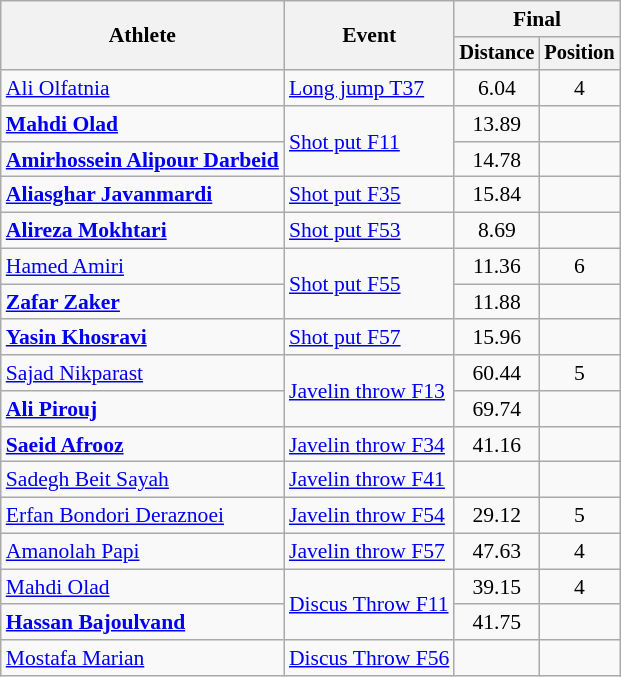<table class=wikitable style="font-size:90%">
<tr>
<th rowspan="2">Athlete</th>
<th rowspan="2">Event</th>
<th colspan="2">Final</th>
</tr>
<tr style="font-size:95%">
<th>Distance</th>
<th>Position</th>
</tr>
<tr align=center>
<td align=left><a href='#'>Ali Olfatnia</a></td>
<td align=left><a href='#'>Long jump T37</a></td>
<td>6.04</td>
<td>4</td>
</tr>
<tr align=center>
<td align=left><strong><a href='#'>Mahdi Olad</a></strong></td>
<td align=left rowspan=2><a href='#'>Shot put F11</a></td>
<td>13.89 </td>
<td></td>
</tr>
<tr align=center>
<td align=left><strong><a href='#'>Amirhossein Alipour Darbeid</a></strong></td>
<td>14.78 </td>
<td></td>
</tr>
<tr align=center>
<td align=left><strong><a href='#'>Aliasghar Javanmardi</a></strong></td>
<td align=left><a href='#'>Shot put F35</a></td>
<td>15.84</td>
<td></td>
</tr>
<tr align=center>
<td align=left><strong><a href='#'>Alireza Mokhtari</a></strong></td>
<td align=left><a href='#'>Shot put F53</a></td>
<td>8.69 </td>
<td></td>
</tr>
<tr align=center>
<td align=left><a href='#'>Hamed Amiri</a></td>
<td align=left rowspan=2><a href='#'>Shot put F55</a></td>
<td>11.36</td>
<td>6</td>
</tr>
<tr align=center>
<td align=left><strong><a href='#'>Zafar Zaker</a></strong></td>
<td>11.88</td>
<td></td>
</tr>
<tr align=center>
<td align=left><strong><a href='#'>Yasin Khosravi</a></strong></td>
<td align=left><a href='#'>Shot put F57</a></td>
<td>15.96 </td>
<td></td>
</tr>
<tr align=center>
<td align=left><a href='#'>Sajad Nikparast</a></td>
<td align=left rowspan=2><a href='#'>Javelin throw F13</a></td>
<td>60.44</td>
<td>5</td>
</tr>
<tr align=center>
<td align=left><strong><a href='#'>Ali Pirouj</a></strong></td>
<td>69.74 </td>
<td></td>
</tr>
<tr align=center>
<td align=left><strong><a href='#'>Saeid Afrooz</a></strong></td>
<td align=left><a href='#'>Javelin throw F34</a></td>
<td>41.16 </td>
<td></td>
</tr>
<tr align=center>
<td align=left><a href='#'>Sadegh Beit Sayah</a></td>
<td align=left><a href='#'>Javelin throw F41</a></td>
<td></td>
<td></td>
</tr>
<tr align=center>
<td align=left><a href='#'>Erfan Bondori Deraznoei</a></td>
<td align=left><a href='#'>Javelin throw F54</a></td>
<td>29.12</td>
<td>5</td>
</tr>
<tr align=center>
<td align=left><a href='#'>Amanolah Papi</a></td>
<td align=left><a href='#'>Javelin throw F57</a></td>
<td>47.63</td>
<td>4</td>
</tr>
<tr align=center>
<td align=left><a href='#'>Mahdi Olad</a></td>
<td align=left rowspan=2><a href='#'>Discus Throw F11</a></td>
<td>39.15</td>
<td>4</td>
</tr>
<tr align=center>
<td align=left><strong><a href='#'>Hassan Bajoulvand</a></strong></td>
<td>41.75 </td>
<td></td>
</tr>
<tr align=center>
<td align=left><a href='#'>Mostafa Marian</a></td>
<td align=left><a href='#'>Discus Throw F56</a></td>
<td></td>
<td></td>
</tr>
</table>
